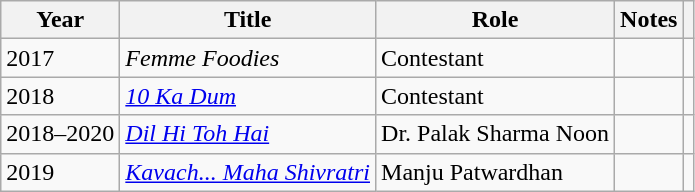<table class="wikitable plainrowheaders sortable">
<tr>
<th scope="col">Year</th>
<th scope="col">Title</th>
<th scope="col">Role</th>
<th scope="col" class="unsortable">Notes</th>
<th scope="col" class="unsortable"></th>
</tr>
<tr>
<td scope="row">2017</td>
<td><em>Femme Foodies</em></td>
<td>Contestant</td>
<td></td>
<td></td>
</tr>
<tr>
<td scope="row">2018</td>
<td><em><a href='#'>10 Ka Dum</a></em></td>
<td>Contestant</td>
<td></td>
<td></td>
</tr>
<tr>
<td scope="row">2018–2020</td>
<td><em><a href='#'>Dil Hi Toh Hai</a></em></td>
<td>Dr. Palak Sharma Noon</td>
<td></td>
<td></td>
</tr>
<tr>
<td scope="row">2019</td>
<td><em><a href='#'>Kavach... Maha Shivratri</a></em></td>
<td>Manju Patwardhan</td>
<td></td>
<td></td>
</tr>
</table>
